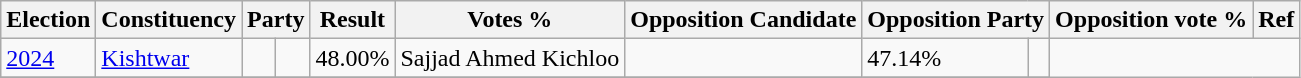<table class="wikitable sortable">
<tr>
<th>Election</th>
<th>Constituency</th>
<th colspan="2">Party</th>
<th>Result</th>
<th>Votes %</th>
<th>Opposition Candidate</th>
<th colspan="2">Opposition Party</th>
<th>Opposition vote %</th>
<th>Ref</th>
</tr>
<tr>
<td><a href='#'>2024</a></td>
<td><a href='#'>Kishtwar</a></td>
<td></td>
<td></td>
<td>48.00%</td>
<td>Sajjad Ahmed Kichloo</td>
<td></td>
<td>47.14%</td>
<td></td>
</tr>
<tr>
</tr>
</table>
